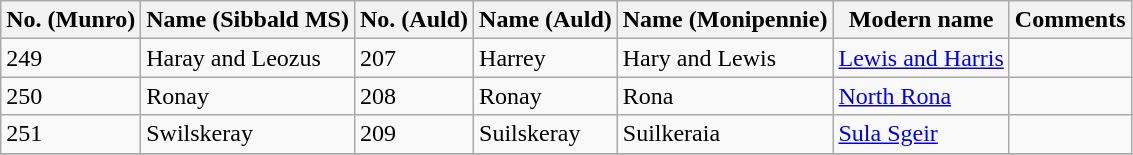<table class="wikitable sortable">
<tr>
<th>No. (Munro)</th>
<th>Name (Sibbald MS)</th>
<th>No. (Auld)</th>
<th>Name (Auld)</th>
<th>Name (Monipennie)</th>
<th>Modern name</th>
<th>Comments</th>
</tr>
<tr>
<td>249</td>
<td>Haray and Leozus</td>
<td>207</td>
<td>Harrey</td>
<td>Hary and Lewis</td>
<td><a href='#'>Lewis and Harris</a></td>
<td></td>
</tr>
<tr>
<td>250</td>
<td>Ronay</td>
<td>208</td>
<td>Ronay</td>
<td>Rona</td>
<td><a href='#'>North Rona</a></td>
<td></td>
</tr>
<tr>
<td>251</td>
<td>Swilskeray</td>
<td>209</td>
<td>Suilskeray</td>
<td>Suilkeraia</td>
<td><a href='#'>Sula Sgeir</a></td>
<td></td>
</tr>
<tr>
</tr>
</table>
